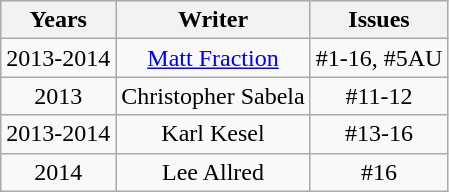<table class="wikitable">
<tr>
<th>Years</th>
<th>Writer</th>
<th>Issues</th>
</tr>
<tr>
<td align="center">2013-2014</td>
<td align="center"><a href='#'>Matt Fraction</a></td>
<td align="center">#1-16, #5AU</td>
</tr>
<tr>
<td align="center">2013</td>
<td align="center">Christopher Sabela</td>
<td align="center">#11-12</td>
</tr>
<tr>
<td align="center">2013-2014</td>
<td align="center">Karl Kesel</td>
<td align="center">#13-16</td>
</tr>
<tr>
<td align="center">2014</td>
<td align="center">Lee Allred</td>
<td align="center">#16</td>
</tr>
</table>
